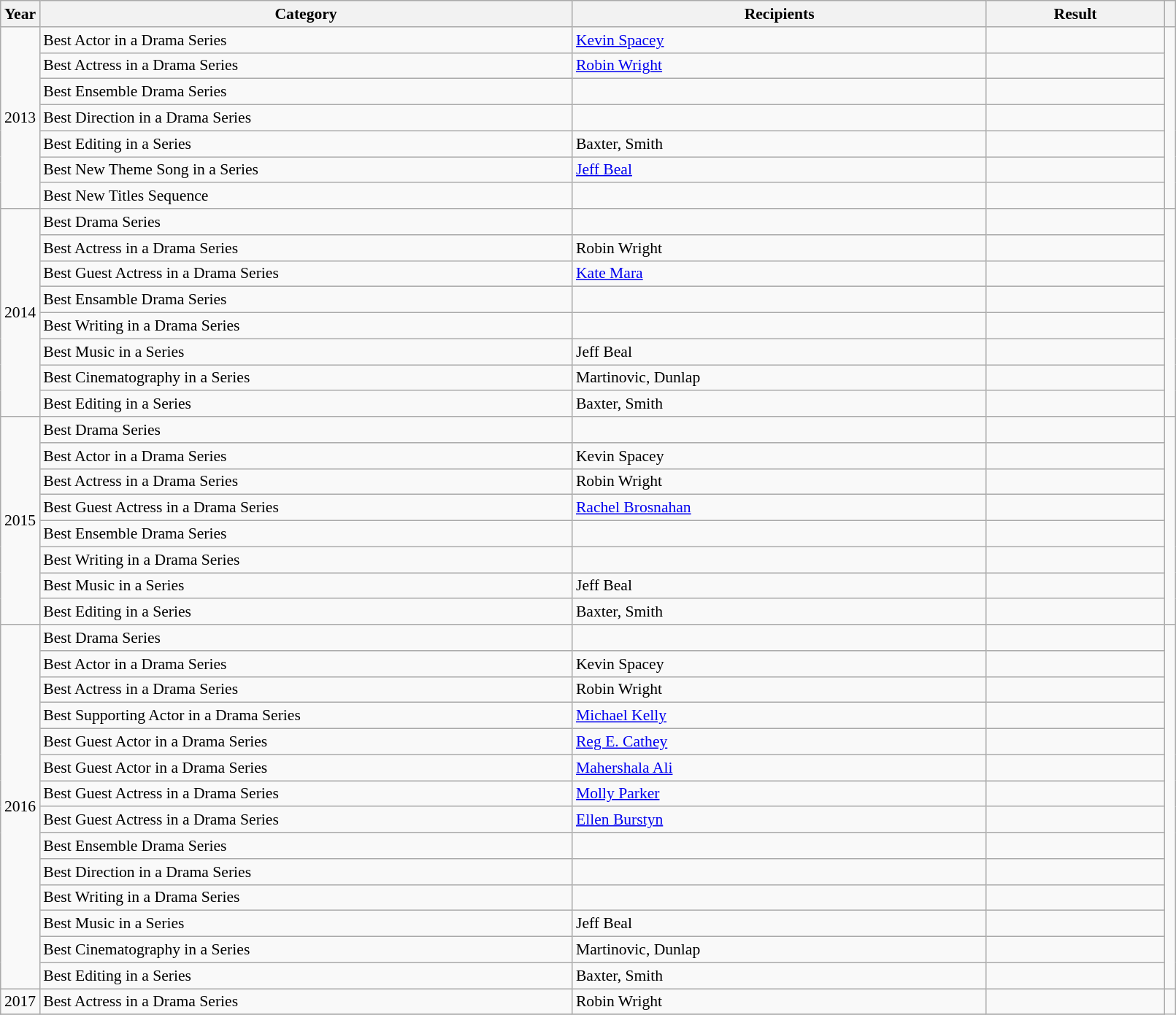<table class="wikitable plainrowheaders" style="font-size: 90%" width=85%>
<tr>
<th scope="col" style="width:2%;">Year</th>
<th scope="col" style="width:45%;">Category</th>
<th scope="col" style="width:35%;">Recipients</th>
<th scope="col" style="width:15%;">Result</th>
<th scope="col" class="unsortable" style="width:1%;"></th>
</tr>
<tr>
<td rowspan=7 style="text-align:center;">2013</td>
<td>Best Actor in a Drama Series</td>
<td><a href='#'>Kevin Spacey</a></td>
<td></td>
<td rowspan=7 style="text-align:center;"></td>
</tr>
<tr>
<td>Best Actress in a Drama Series</td>
<td><a href='#'>Robin Wright</a></td>
<td></td>
</tr>
<tr>
<td>Best Ensemble Drama Series</td>
<td></td>
<td></td>
</tr>
<tr>
<td>Best Direction in a Drama Series</td>
<td></td>
<td></td>
</tr>
<tr>
<td>Best Editing in a Series</td>
<td>Baxter, Smith</td>
<td></td>
</tr>
<tr>
<td>Best New Theme Song in a Series</td>
<td><a href='#'>Jeff Beal</a></td>
<td></td>
</tr>
<tr>
<td>Best New Titles Sequence</td>
<td></td>
<td></td>
</tr>
<tr>
<td rowspan=8 style="text-align:center;">2014</td>
<td>Best Drama Series</td>
<td></td>
<td></td>
<td rowspan=8 style="text-align:center;"><br></td>
</tr>
<tr>
<td>Best Actress in a Drama Series</td>
<td>Robin Wright</td>
<td></td>
</tr>
<tr>
<td>Best Guest Actress in a Drama Series</td>
<td><a href='#'>Kate Mara</a></td>
<td></td>
</tr>
<tr>
<td>Best Ensamble Drama Series</td>
<td></td>
<td></td>
</tr>
<tr>
<td>Best Writing in a Drama Series</td>
<td></td>
<td></td>
</tr>
<tr>
<td>Best Music in a Series</td>
<td>Jeff Beal</td>
<td></td>
</tr>
<tr>
<td>Best Cinematography in a Series</td>
<td>Martinovic, Dunlap</td>
<td></td>
</tr>
<tr>
<td>Best Editing in a Series</td>
<td>Baxter, Smith</td>
<td></td>
</tr>
<tr>
<td rowspan=8 style="text-align:center;">2015</td>
<td>Best Drama Series</td>
<td></td>
<td></td>
<td rowspan=8 style="text-align:center;"></td>
</tr>
<tr>
<td>Best Actor in a Drama Series</td>
<td>Kevin Spacey</td>
<td></td>
</tr>
<tr>
<td>Best Actress in a Drama Series</td>
<td>Robin Wright</td>
<td></td>
</tr>
<tr>
<td>Best Guest Actress in a Drama Series</td>
<td><a href='#'>Rachel Brosnahan</a></td>
<td></td>
</tr>
<tr>
<td>Best Ensemble Drama Series</td>
<td></td>
<td></td>
</tr>
<tr>
<td>Best Writing in a Drama Series</td>
<td></td>
<td></td>
</tr>
<tr>
<td>Best Music in a Series</td>
<td>Jeff Beal</td>
<td></td>
</tr>
<tr>
<td>Best Editing in a Series</td>
<td>Baxter, Smith</td>
<td></td>
</tr>
<tr>
<td rowspan=14 style="text-align:center;">2016</td>
<td>Best Drama Series</td>
<td></td>
<td></td>
<td rowspan=14 style="text-align:center;"></td>
</tr>
<tr>
<td>Best Actor in a Drama Series</td>
<td>Kevin Spacey</td>
<td></td>
</tr>
<tr>
<td>Best Actress in a Drama Series</td>
<td>Robin Wright</td>
<td></td>
</tr>
<tr>
<td>Best Supporting Actor in a Drama Series</td>
<td><a href='#'>Michael Kelly</a></td>
<td></td>
</tr>
<tr>
<td>Best Guest Actor in a Drama Series</td>
<td><a href='#'>Reg E. Cathey</a></td>
<td></td>
</tr>
<tr>
<td>Best Guest Actor in a Drama Series</td>
<td><a href='#'>Mahershala Ali</a></td>
<td></td>
</tr>
<tr>
<td>Best Guest Actress in a Drama Series</td>
<td><a href='#'>Molly Parker</a></td>
<td></td>
</tr>
<tr>
<td>Best Guest Actress in a Drama Series</td>
<td><a href='#'>Ellen Burstyn</a></td>
<td></td>
</tr>
<tr>
<td>Best Ensemble Drama Series</td>
<td></td>
<td></td>
</tr>
<tr>
<td>Best Direction in a Drama Series</td>
<td></td>
<td></td>
</tr>
<tr>
<td>Best Writing in a Drama Series</td>
<td></td>
<td></td>
</tr>
<tr>
<td>Best Music in a Series</td>
<td>Jeff Beal</td>
<td></td>
</tr>
<tr>
<td>Best Cinematography in a Series</td>
<td>Martinovic, Dunlap</td>
<td></td>
</tr>
<tr>
<td>Best Editing in a Series</td>
<td>Baxter, Smith</td>
<td></td>
</tr>
<tr>
<td style="text-align:center;">2017</td>
<td>Best Actress in a Drama Series</td>
<td>Robin Wright</td>
<td></td>
<td rowspan=14 style="text-align:center;"></td>
</tr>
<tr>
</tr>
</table>
